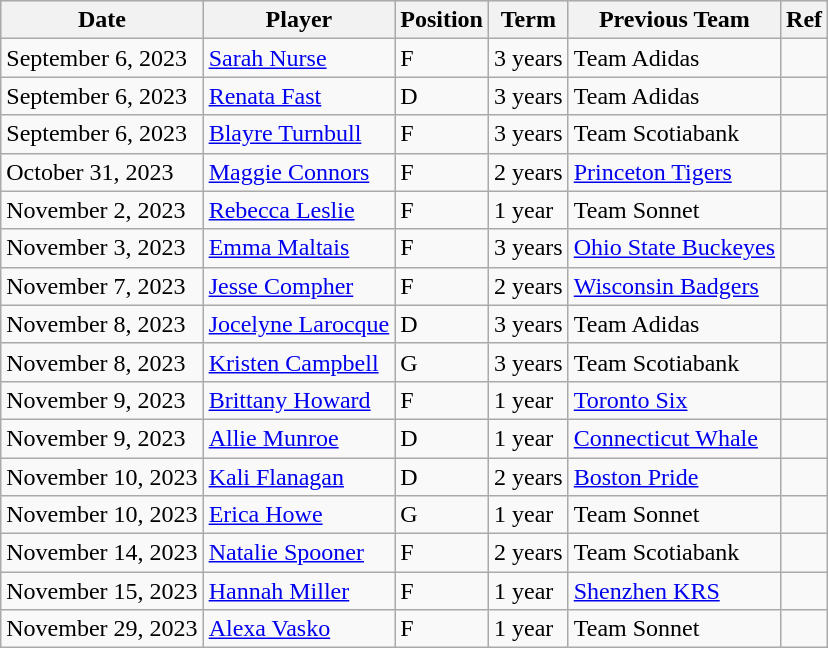<table class="wikitable">
<tr style="text-align:center; background:#ddd;">
<th>Date</th>
<th>Player</th>
<th>Position</th>
<th>Term</th>
<th>Previous Team</th>
<th>Ref</th>
</tr>
<tr>
<td>September 6, 2023</td>
<td><a href='#'>Sarah Nurse</a></td>
<td>F</td>
<td>3 years</td>
<td>Team Adidas</td>
<td></td>
</tr>
<tr>
<td>September 6, 2023</td>
<td><a href='#'>Renata Fast</a></td>
<td>D</td>
<td>3 years</td>
<td>Team Adidas</td>
<td></td>
</tr>
<tr>
<td>September 6, 2023</td>
<td><a href='#'>Blayre Turnbull</a></td>
<td>F</td>
<td>3 years</td>
<td>Team Scotiabank</td>
<td></td>
</tr>
<tr>
<td>October 31, 2023</td>
<td><a href='#'>Maggie Connors</a></td>
<td>F</td>
<td>2 years</td>
<td><a href='#'>Princeton Tigers</a></td>
<td></td>
</tr>
<tr>
<td>November 2, 2023</td>
<td><a href='#'>Rebecca Leslie</a></td>
<td>F</td>
<td>1 year</td>
<td>Team Sonnet</td>
<td></td>
</tr>
<tr>
<td>November 3, 2023</td>
<td><a href='#'>Emma Maltais</a></td>
<td>F</td>
<td>3 years</td>
<td><a href='#'>Ohio State Buckeyes</a></td>
<td></td>
</tr>
<tr>
<td>November 7, 2023</td>
<td><a href='#'>Jesse Compher</a></td>
<td>F</td>
<td>2 years</td>
<td><a href='#'>Wisconsin Badgers</a></td>
<td></td>
</tr>
<tr>
<td>November 8, 2023</td>
<td><a href='#'>Jocelyne Larocque</a></td>
<td>D</td>
<td>3 years</td>
<td>Team Adidas</td>
<td></td>
</tr>
<tr>
<td>November 8, 2023</td>
<td><a href='#'>Kristen Campbell</a></td>
<td>G</td>
<td>3 years</td>
<td>Team Scotiabank</td>
<td></td>
</tr>
<tr>
<td>November 9, 2023</td>
<td><a href='#'>Brittany Howard</a></td>
<td>F</td>
<td>1 year</td>
<td><a href='#'>Toronto Six</a></td>
<td></td>
</tr>
<tr>
<td>November 9, 2023</td>
<td><a href='#'>Allie Munroe</a></td>
<td>D</td>
<td>1 year</td>
<td><a href='#'>Connecticut Whale</a></td>
<td></td>
</tr>
<tr>
<td>November 10, 2023</td>
<td><a href='#'>Kali Flanagan</a></td>
<td>D</td>
<td>2 years</td>
<td><a href='#'>Boston Pride</a></td>
<td></td>
</tr>
<tr>
<td>November 10, 2023</td>
<td><a href='#'>Erica Howe</a></td>
<td>G</td>
<td>1 year</td>
<td>Team Sonnet</td>
<td></td>
</tr>
<tr>
<td>November 14, 2023</td>
<td><a href='#'>Natalie Spooner</a></td>
<td>F</td>
<td>2 years</td>
<td>Team Scotiabank</td>
<td></td>
</tr>
<tr>
<td>November 15, 2023</td>
<td><a href='#'>Hannah Miller</a></td>
<td>F</td>
<td>1 year</td>
<td><a href='#'>Shenzhen KRS</a></td>
<td></td>
</tr>
<tr>
<td>November 29, 2023</td>
<td><a href='#'>Alexa Vasko</a></td>
<td>F</td>
<td>1 year</td>
<td>Team Sonnet</td>
<td></td>
</tr>
</table>
